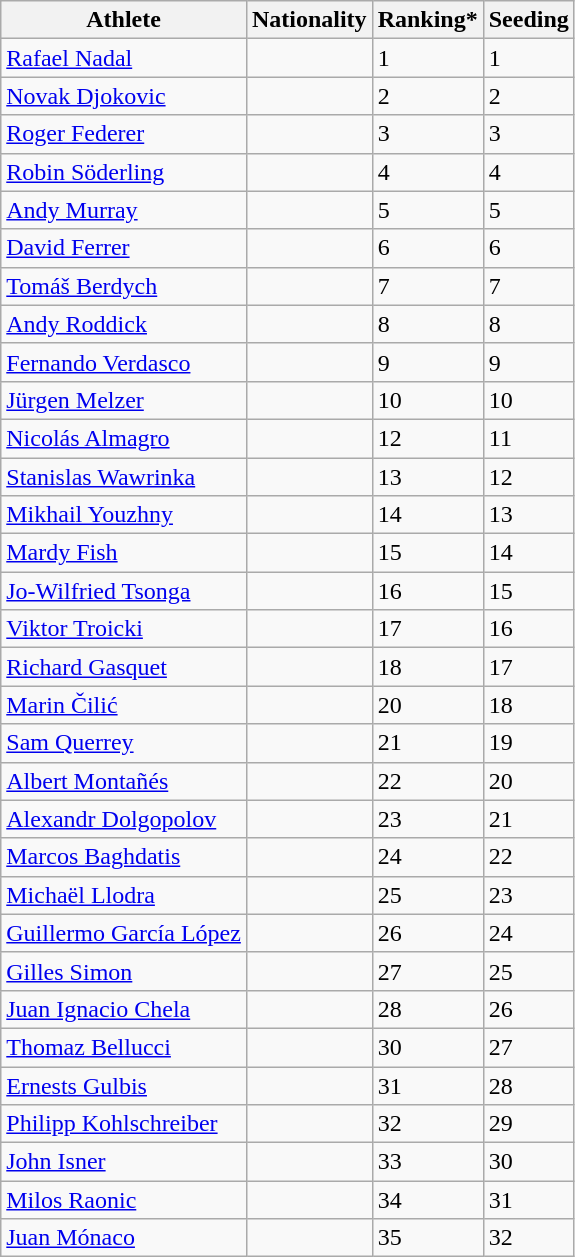<table class="wikitable" border="1">
<tr>
<th>Athlete</th>
<th>Nationality</th>
<th>Ranking*</th>
<th>Seeding</th>
</tr>
<tr>
<td><a href='#'>Rafael Nadal</a></td>
<td></td>
<td>1</td>
<td>1</td>
</tr>
<tr>
<td><a href='#'>Novak Djokovic</a></td>
<td></td>
<td>2</td>
<td>2</td>
</tr>
<tr>
<td><a href='#'>Roger Federer</a></td>
<td></td>
<td>3</td>
<td>3</td>
</tr>
<tr>
<td><a href='#'>Robin Söderling</a></td>
<td></td>
<td>4</td>
<td>4</td>
</tr>
<tr>
<td><a href='#'>Andy Murray</a></td>
<td></td>
<td>5</td>
<td>5</td>
</tr>
<tr>
<td><a href='#'>David Ferrer</a></td>
<td></td>
<td>6</td>
<td>6</td>
</tr>
<tr>
<td><a href='#'>Tomáš Berdych</a></td>
<td></td>
<td>7</td>
<td>7</td>
</tr>
<tr>
<td><a href='#'>Andy Roddick</a></td>
<td></td>
<td>8</td>
<td>8</td>
</tr>
<tr>
<td><a href='#'>Fernando Verdasco</a></td>
<td></td>
<td>9</td>
<td>9</td>
</tr>
<tr>
<td><a href='#'>Jürgen Melzer</a></td>
<td></td>
<td>10</td>
<td>10</td>
</tr>
<tr>
<td><a href='#'>Nicolás Almagro</a></td>
<td></td>
<td>12</td>
<td>11</td>
</tr>
<tr>
<td><a href='#'>Stanislas Wawrinka</a></td>
<td></td>
<td>13</td>
<td>12</td>
</tr>
<tr>
<td><a href='#'>Mikhail Youzhny</a></td>
<td></td>
<td>14</td>
<td>13</td>
</tr>
<tr>
<td><a href='#'>Mardy Fish</a></td>
<td></td>
<td>15</td>
<td>14</td>
</tr>
<tr>
<td><a href='#'>Jo-Wilfried Tsonga</a></td>
<td></td>
<td>16</td>
<td>15</td>
</tr>
<tr>
<td><a href='#'>Viktor Troicki</a></td>
<td></td>
<td>17</td>
<td>16</td>
</tr>
<tr>
<td><a href='#'>Richard Gasquet</a></td>
<td></td>
<td>18</td>
<td>17</td>
</tr>
<tr>
<td><a href='#'>Marin Čilić</a></td>
<td></td>
<td>20</td>
<td>18</td>
</tr>
<tr>
<td><a href='#'>Sam Querrey</a></td>
<td></td>
<td>21</td>
<td>19</td>
</tr>
<tr>
<td><a href='#'>Albert Montañés</a></td>
<td></td>
<td>22</td>
<td>20</td>
</tr>
<tr>
<td><a href='#'>Alexandr Dolgopolov</a></td>
<td></td>
<td>23</td>
<td>21</td>
</tr>
<tr>
<td><a href='#'>Marcos Baghdatis</a></td>
<td></td>
<td>24</td>
<td>22</td>
</tr>
<tr>
<td><a href='#'>Michaël Llodra</a></td>
<td></td>
<td>25</td>
<td>23</td>
</tr>
<tr>
<td><a href='#'>Guillermo García López</a></td>
<td></td>
<td>26</td>
<td>24</td>
</tr>
<tr>
<td><a href='#'>Gilles Simon</a></td>
<td></td>
<td>27</td>
<td>25</td>
</tr>
<tr>
<td><a href='#'>Juan Ignacio Chela</a></td>
<td></td>
<td>28</td>
<td>26</td>
</tr>
<tr>
<td><a href='#'>Thomaz Bellucci</a></td>
<td></td>
<td>30</td>
<td>27</td>
</tr>
<tr>
<td><a href='#'>Ernests Gulbis</a></td>
<td></td>
<td>31</td>
<td>28</td>
</tr>
<tr>
<td><a href='#'>Philipp Kohlschreiber</a></td>
<td></td>
<td>32</td>
<td>29</td>
</tr>
<tr>
<td><a href='#'>John Isner</a></td>
<td></td>
<td>33</td>
<td>30</td>
</tr>
<tr>
<td><a href='#'>Milos Raonic</a></td>
<td></td>
<td>34</td>
<td>31</td>
</tr>
<tr>
<td><a href='#'>Juan Mónaco</a></td>
<td></td>
<td>35</td>
<td>32</td>
</tr>
</table>
